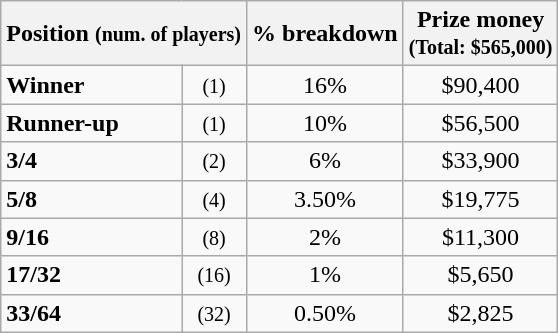<table class="wikitable">
<tr>
<th colspan=2>Position <small>(num. of players)</small></th>
<th>% breakdown</th>
<th>Prize money<br><small>(Total: $565,000)</small></th>
</tr>
<tr>
<td><strong>Winner</strong></td>
<td align=center><small>(1)</small></td>
<td align=center>16%</td>
<td align=center>$90,400</td>
</tr>
<tr>
<td><strong>Runner-up</strong></td>
<td align=center><small>(1)</small></td>
<td align=center>10%</td>
<td align=center>$56,500</td>
</tr>
<tr>
<td><strong>3/4</strong></td>
<td align=center><small>(2)</small></td>
<td align=center>6%</td>
<td align=center>$33,900</td>
</tr>
<tr>
<td><strong>5/8</strong></td>
<td align=center><small>(4)</small></td>
<td align=center>3.50%</td>
<td align=center>$19,775</td>
</tr>
<tr>
<td><strong>9/16</strong></td>
<td align=center><small>(8)</small></td>
<td align=center>2%</td>
<td align=center>$11,300</td>
</tr>
<tr>
<td><strong>17/32</strong></td>
<td align=center><small>(16)</small></td>
<td align=center>1%</td>
<td align=center>$5,650</td>
</tr>
<tr>
<td><strong>33/64</strong></td>
<td align=center><small>(32)</small></td>
<td align=center>0.50%</td>
<td align=center>$2,825</td>
</tr>
</table>
